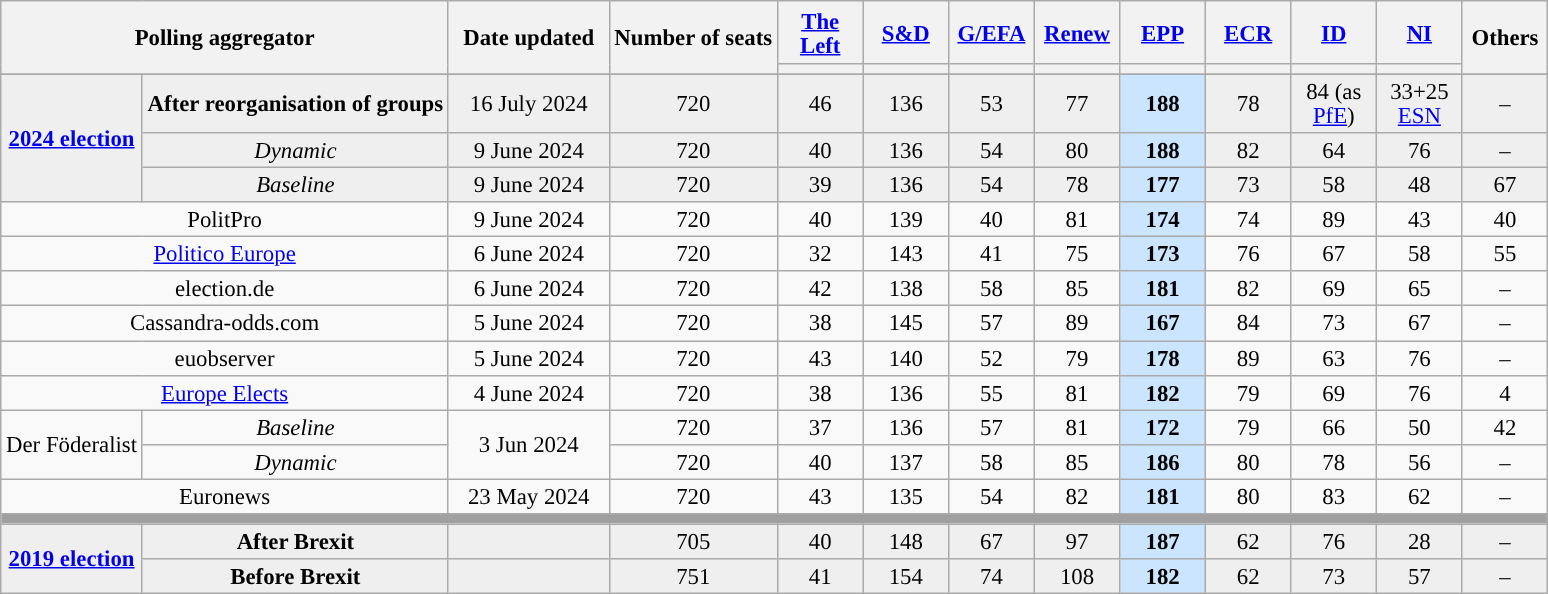<table class="wikitable collapsible" style="text-align:center; font-size:95%; line-height:16px;">
<tr style="height:42px;">
<th colspan="2" rowspan="2">Polling aggregator</th>
<th rowspan="2" style="width:100px;">Date updated</th>
<th rowspan="2">Number of seats</th>
<th class="unsortable" style="width:50px;"><a href='#'>The Left</a></th>
<th class="unsortable" style="width:50px;"><a href='#'>S&D</a></th>
<th class="unsortable" style="width:50px;"><a href='#'>G/EFA</a></th>
<th class="unsortable" style="width:50px;"><a href='#'>Renew</a></th>
<th class="unsortable" style="width:50px;"><a href='#'>EPP</a></th>
<th class="unsortable" style="width:50px;"><a href='#'>ECR</a></th>
<th class="unsortable" style="width:50px;"><a href='#'>ID</a></th>
<th class="unsortable" style="width:50px;"><a href='#'>NI</a></th>
<th rowspan="2" class="unsortable" style="width:50px;">Others</th>
</tr>
<tr>
<th data-sort-type="number" style="color:inherit;background:"></th>
<th data-sort-type="number" style="color:inherit;background:"></th>
<th data-sort-type="number" style="color:inherit;background:"></th>
<th data-sort-type="number" style="color:inherit;background:"></th>
<th data-sort-type="number" style="color:inherit;background:"></th>
<th data-sort-type="number" style="color:inherit;background:"></th>
<th data-sort-type="number" style="color:inherit;background:"></th>
<th data-sort-type="number" style="color:inherit;background:"></th>
</tr>
<tr style="background:#EFEFEF;">
</tr>
<tr>
</tr>
<tr style="background:#EFEFEF;">
<td rowspan="3"><strong><a href='#'>2024 election</a></strong></td>
<td><strong>After reorganisation of groups</strong></td>
<td>16 July 2024</td>
<td>720</td>
<td>46</td>
<td>136</td>
<td>53</td>
<td>77</td>
<td style="background:#CCE5FF;"><strong>188</strong></td>
<td>78</td>
<td>84 (as <a href='#'>PfE</a>)</td>
<td>33+25 <a href='#'>ESN</a></td>
<td>–</td>
</tr>
<tr style="background:#EFEFEF;">
<td><em>Dynamic</em></td>
<td>9 June 2024</td>
<td>720</td>
<td>40</td>
<td>136</td>
<td>54</td>
<td>80</td>
<td style="background:#CCE5FF;"><strong>188</strong></td>
<td>82</td>
<td>64</td>
<td>76</td>
<td>–</td>
</tr>
<tr style="background:#EFEFEF;">
<td><em>Baseline</em></td>
<td>9 June 2024</td>
<td>720</td>
<td>39</td>
<td>136</td>
<td>54</td>
<td>78</td>
<td style="background:#CCE5FF;"><strong>177</strong></td>
<td>73</td>
<td>58</td>
<td>48</td>
<td>67</td>
</tr>
<tr>
<td colspan="2">PolitPro</td>
<td>9 June 2024</td>
<td>720</td>
<td>40</td>
<td>139</td>
<td>40</td>
<td>81</td>
<td style="background:#CCE5FF;"><strong>174</strong></td>
<td>74</td>
<td>89</td>
<td>43</td>
<td>40</td>
</tr>
<tr>
<td colspan="2"><a href='#'>Politico Europe</a></td>
<td>6 June 2024</td>
<td>720</td>
<td>32</td>
<td>143</td>
<td>41</td>
<td>75</td>
<td style="background:#CCE5FF;"><strong>173</strong></td>
<td>76</td>
<td>67</td>
<td>58</td>
<td>55</td>
</tr>
<tr>
<td colspan="2">election.de</td>
<td>6 June 2024</td>
<td>720</td>
<td>42</td>
<td>138</td>
<td>58</td>
<td>85</td>
<td style="background:#CCE5FF;"><strong>181</strong></td>
<td>82</td>
<td>69</td>
<td>65</td>
<td>–</td>
</tr>
<tr>
<td colspan="2">Cassandra-odds.com</td>
<td>5 June 2024</td>
<td>720</td>
<td>38</td>
<td>145</td>
<td>57</td>
<td>89</td>
<td style="background:#CCE5FF;"><strong>167</strong></td>
<td>84</td>
<td>73</td>
<td>67</td>
<td>–</td>
</tr>
<tr>
<td colspan="2">euobserver</td>
<td>5 June 2024</td>
<td>720</td>
<td>43</td>
<td>140</td>
<td>52</td>
<td>79</td>
<td style="background:#CCE5FF;"><strong>178</strong></td>
<td>89</td>
<td>63</td>
<td>76</td>
<td>–</td>
</tr>
<tr>
<td colspan="2"><a href='#'>Europe Elects</a></td>
<td>4 June 2024</td>
<td>720</td>
<td>38</td>
<td>136</td>
<td>55</td>
<td>81</td>
<td style="background:#CCE5FF;"><strong>182</strong></td>
<td>79</td>
<td>69</td>
<td>76</td>
<td>4</td>
</tr>
<tr>
<td rowspan="2">Der Föderalist</td>
<td><em>Baseline</em></td>
<td rowspan="2">3 Jun 2024</td>
<td>720</td>
<td>37</td>
<td>136</td>
<td>57</td>
<td>81</td>
<td style="background:#CCE5FF;"><strong>172</strong></td>
<td>79</td>
<td>66</td>
<td>50</td>
<td>42</td>
</tr>
<tr>
<td><em>Dynamic</em></td>
<td>720</td>
<td>40</td>
<td>137</td>
<td>58</td>
<td>85</td>
<td style="background:#CCE5FF;"><strong>186</strong></td>
<td>80</td>
<td>78</td>
<td>56</td>
<td>–</td>
</tr>
<tr>
<td colspan="2">Euronews</td>
<td>23 May 2024</td>
<td>720</td>
<td>43</td>
<td>135</td>
<td>54</td>
<td>82</td>
<td style="background:#CCE5FF;"><strong>181</strong></td>
<td>80</td>
<td>83</td>
<td>62</td>
<td>–</td>
</tr>
<tr>
<td colspan="13" style="background:#A0A0A0"></td>
</tr>
<tr style="background:#EFEFEF;">
<td rowspan="2"><strong><a href='#'>2019 election</a></strong></td>
<td><strong>After Brexit</strong></td>
<td></td>
<td>705</td>
<td>40</td>
<td>148</td>
<td>67</td>
<td>97</td>
<td style="background:#CCE5FF;"><strong>187</strong></td>
<td>62</td>
<td>76</td>
<td>28</td>
<td>–</td>
</tr>
<tr style="background:#EFEFEF;">
<td><strong>Before Brexit</strong></td>
<td></td>
<td>751</td>
<td>41</td>
<td>154</td>
<td>74</td>
<td>108</td>
<td style="background:#CCE5FF;"><strong>182</strong></td>
<td>62</td>
<td>73</td>
<td>57</td>
<td>–</td>
</tr>
</table>
